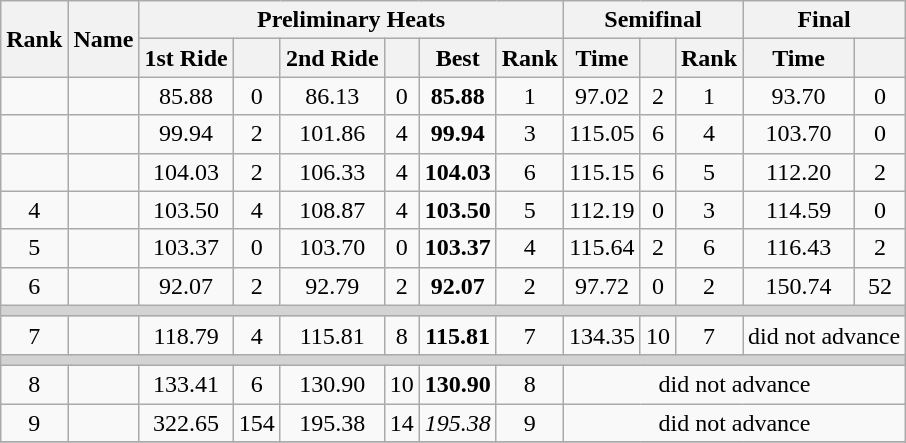<table class="wikitable" style="text-align:center">
<tr>
<th rowspan=2>Rank</th>
<th rowspan=2>Name</th>
<th colspan=6>Preliminary Heats</th>
<th colspan=3>Semifinal</th>
<th colspan=3>Final</th>
</tr>
<tr>
<th>1st Ride</th>
<th></th>
<th>2nd Ride</th>
<th></th>
<th>Best</th>
<th>Rank</th>
<th>Time</th>
<th></th>
<th>Rank</th>
<th>Time</th>
<th></th>
</tr>
<tr>
<td></td>
<td align=left></td>
<td>85.88</td>
<td>0</td>
<td>86.13</td>
<td>0</td>
<td><strong>85.88</strong></td>
<td>1</td>
<td>97.02</td>
<td>2</td>
<td>1</td>
<td>93.70</td>
<td>0</td>
</tr>
<tr>
<td></td>
<td align=left></td>
<td>99.94</td>
<td>2</td>
<td>101.86</td>
<td>4</td>
<td><strong>99.94</strong></td>
<td>3</td>
<td>115.05</td>
<td>6</td>
<td>4</td>
<td>103.70</td>
<td>0</td>
</tr>
<tr>
<td></td>
<td align=left></td>
<td>104.03</td>
<td>2</td>
<td>106.33</td>
<td>4</td>
<td><strong>104.03 </strong></td>
<td>6</td>
<td>115.15</td>
<td>6</td>
<td>5</td>
<td>112.20</td>
<td>2</td>
</tr>
<tr>
<td>4</td>
<td align=left></td>
<td>103.50</td>
<td>4</td>
<td>108.87</td>
<td>4</td>
<td><strong>103.50</strong></td>
<td>5</td>
<td>112.19</td>
<td>0</td>
<td>3</td>
<td>114.59</td>
<td>0</td>
</tr>
<tr>
<td>5</td>
<td align=left></td>
<td>103.37</td>
<td>0</td>
<td>103.70</td>
<td>0</td>
<td><strong>103.37</strong></td>
<td>4</td>
<td>115.64</td>
<td>2</td>
<td>6</td>
<td>116.43</td>
<td>2</td>
</tr>
<tr>
<td>6</td>
<td align=left></td>
<td>92.07</td>
<td>2</td>
<td>92.79</td>
<td>2</td>
<td><strong>92.07</strong></td>
<td>2</td>
<td>97.72</td>
<td>0</td>
<td>2</td>
<td>150.74</td>
<td>52</td>
</tr>
<tr bgcolor=lightgray>
<td colspan=14></td>
</tr>
<tr>
<td>7</td>
<td align=left></td>
<td>118.79</td>
<td>4</td>
<td>115.81</td>
<td>8</td>
<td><strong>115.81</strong></td>
<td>7</td>
<td>134.35</td>
<td>10</td>
<td>7</td>
<td colspan=3>did not advance</td>
</tr>
<tr bgcolor=lightgray>
<td colspan=14></td>
</tr>
<tr>
<td>8</td>
<td align=left></td>
<td>133.41</td>
<td>6</td>
<td>130.90</td>
<td>10</td>
<td><strong>130.90</strong></td>
<td>8</td>
<td colspan=6>did not advance</td>
</tr>
<tr>
<td>9</td>
<td align=left></td>
<td>322.65</td>
<td>154</td>
<td>195.38</td>
<td>14</td>
<td><em>195.38<strong></td>
<td>9</td>
<td colspan=6>did not advance</td>
</tr>
<tr>
</tr>
</table>
